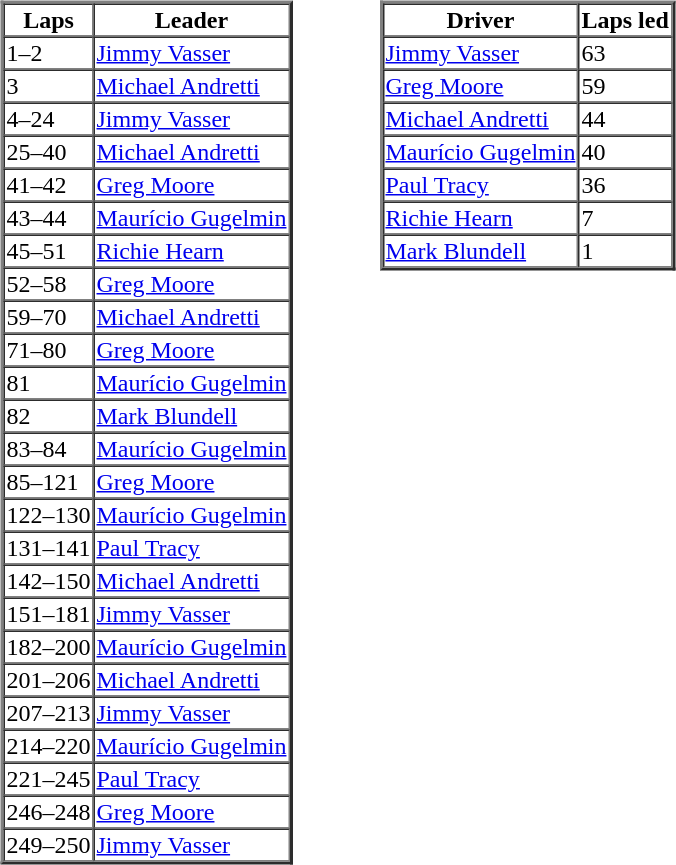<table>
<tr>
<td valign="top"><br><table border=2 cellspacing=0>
<tr>
<th>Laps</th>
<th>Leader</th>
</tr>
<tr>
<td>1–2</td>
<td><a href='#'>Jimmy Vasser</a></td>
</tr>
<tr>
<td>3</td>
<td><a href='#'>Michael Andretti</a></td>
</tr>
<tr>
<td>4–24</td>
<td><a href='#'>Jimmy Vasser</a></td>
</tr>
<tr>
<td>25–40</td>
<td><a href='#'>Michael Andretti</a></td>
</tr>
<tr>
<td>41–42</td>
<td><a href='#'>Greg Moore</a></td>
</tr>
<tr>
<td>43–44</td>
<td><a href='#'>Maurício Gugelmin</a></td>
</tr>
<tr>
<td>45–51</td>
<td><a href='#'>Richie Hearn</a></td>
</tr>
<tr>
<td>52–58</td>
<td><a href='#'>Greg Moore</a></td>
</tr>
<tr>
<td>59–70</td>
<td><a href='#'>Michael Andretti</a></td>
</tr>
<tr>
<td>71–80</td>
<td><a href='#'>Greg Moore</a></td>
</tr>
<tr>
<td>81</td>
<td><a href='#'>Maurício Gugelmin</a></td>
</tr>
<tr>
<td>82</td>
<td><a href='#'>Mark Blundell</a></td>
</tr>
<tr>
<td>83–84</td>
<td><a href='#'>Maurício Gugelmin</a></td>
</tr>
<tr>
<td>85–121</td>
<td><a href='#'>Greg Moore</a></td>
</tr>
<tr>
<td>122–130</td>
<td><a href='#'>Maurício Gugelmin</a></td>
</tr>
<tr>
<td>131–141</td>
<td><a href='#'>Paul Tracy</a></td>
</tr>
<tr>
<td>142–150</td>
<td><a href='#'>Michael Andretti</a></td>
</tr>
<tr>
<td>151–181</td>
<td><a href='#'>Jimmy Vasser</a></td>
</tr>
<tr>
<td>182–200</td>
<td><a href='#'>Maurício Gugelmin</a></td>
</tr>
<tr>
<td>201–206</td>
<td><a href='#'>Michael Andretti</a></td>
</tr>
<tr>
<td>207–213</td>
<td><a href='#'>Jimmy Vasser</a></td>
</tr>
<tr>
<td>214–220</td>
<td><a href='#'>Maurício Gugelmin</a></td>
</tr>
<tr>
<td>221–245</td>
<td><a href='#'>Paul Tracy</a></td>
</tr>
<tr>
<td>246–248</td>
<td><a href='#'>Greg Moore</a></td>
</tr>
<tr>
<td>249–250</td>
<td><a href='#'>Jimmy Vasser</a></td>
</tr>
</table>
</td>
<td width="50"> </td>
<td valign="top"><br><table border=2 cellspacing=0>
<tr>
<th>Driver</th>
<th>Laps led</th>
</tr>
<tr>
<td><a href='#'>Jimmy Vasser</a></td>
<td>63</td>
</tr>
<tr>
<td><a href='#'>Greg Moore</a></td>
<td>59</td>
</tr>
<tr>
<td><a href='#'>Michael Andretti</a></td>
<td>44</td>
</tr>
<tr>
<td><a href='#'>Maurício Gugelmin</a></td>
<td>40</td>
</tr>
<tr>
<td><a href='#'>Paul Tracy</a></td>
<td>36</td>
</tr>
<tr>
<td><a href='#'>Richie Hearn</a></td>
<td>7</td>
</tr>
<tr>
<td><a href='#'>Mark Blundell</a></td>
<td>1</td>
</tr>
</table>
</td>
</tr>
</table>
